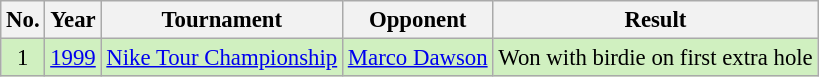<table class="wikitable" style="font-size:95%;">
<tr>
<th>No.</th>
<th>Year</th>
<th>Tournament</th>
<th>Opponent</th>
<th>Result</th>
</tr>
<tr style="background:#D0F0C0;">
<td align=center>1</td>
<td><a href='#'>1999</a></td>
<td><a href='#'>Nike Tour Championship</a></td>
<td> <a href='#'>Marco Dawson</a></td>
<td>Won with birdie on first extra hole</td>
</tr>
</table>
